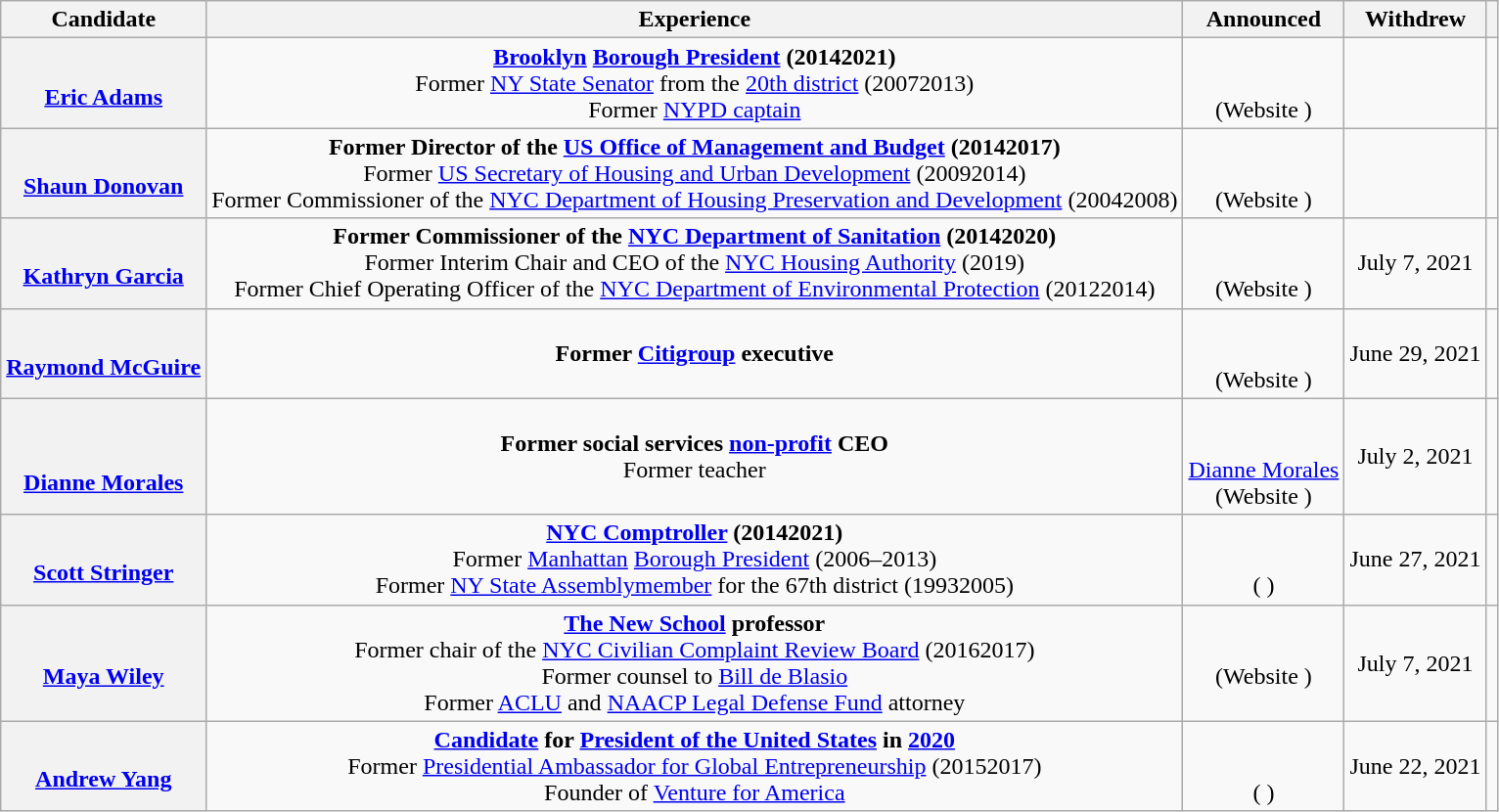<table class="wikitable sortable" style="text-align:center;">
<tr>
<th scope="col">Candidate</th>
<th scope="col">Experience</th>
<th scope="col">Announced</th>
<th scope="col">Withdrew</th>
<th scope="col" class="unsortable"></th>
</tr>
<tr>
<th scope="row"><br><a href='#'>Eric Adams</a></th>
<td><strong><a href='#'>Brooklyn</a> <a href='#'>Borough President</a> (20142021)</strong><br>Former <a href='#'>NY State Senator</a> from the <a href='#'>20th district</a> (20072013)<br>Former <a href='#'>NYPD captain</a></td>
<td><br><br>(Website )</td>
<td></td>
<td></td>
</tr>
<tr>
<th scope="row"><br><a href='#'>Shaun Donovan</a></th>
<td><strong>Former Director of the <a href='#'>US Office of Management and Budget</a> (20142017)</strong><br>Former <a href='#'>US Secretary of Housing and Urban Development</a> (20092014)<br>Former Commissioner of the <a href='#'>NYC Department of Housing Preservation and Development</a> (20042008)</td>
<td><br><br>(Website )</td>
<td></td>
<td></td>
</tr>
<tr>
<th scope="row"><br><a href='#'>Kathryn Garcia</a></th>
<td><strong>Former Commissioner of the <a href='#'>NYC Department of Sanitation</a> (20142020)</strong><br>Former Interim Chair and CEO of the <a href='#'>NYC Housing Authority</a> (2019)<br>Former Chief Operating Officer of the <a href='#'>NYC Department of Environmental Protection</a> (20122014)</td>
<td><br><br>(Website )</td>
<td>July 7, 2021</td>
<td></td>
</tr>
<tr>
<th scope="row"><br><a href='#'>Raymond McGuire</a></th>
<td><strong>Former <a href='#'>Citigroup</a> executive</strong></td>
<td><br><br>(Website )</td>
<td>June 29, 2021</td>
<td></td>
</tr>
<tr>
<th scope="row"><br><br><a href='#'>Dianne Morales</a></th>
<td><strong>Former social services <a href='#'>non-profit</a> CEO</strong><br>Former teacher</td>
<td><br><br><a href='#'>Dianne Morales</a><br>(Website )</td>
<td>July 2, 2021</td>
<td></td>
</tr>
<tr>
<th scope="row"><br><a href='#'>Scott Stringer</a></th>
<td><strong><a href='#'>NYC Comptroller</a> (20142021)</strong><br>Former <a href='#'>Manhattan</a> <a href='#'>Borough President</a> (2006–2013)<br>Former <a href='#'>NY State Assemblymember</a> for the 67th district (19932005)</td>
<td><br><br>( )</td>
<td>June 27, 2021</td>
<td></td>
</tr>
<tr>
<th scope="row"><br><a href='#'>Maya Wiley</a></th>
<td><strong><a href='#'>The New School</a> professor</strong><br>Former chair of the <a href='#'>NYC Civilian Complaint Review Board</a> (20162017)<br>Former counsel to <a href='#'>Bill de Blasio</a><br>Former <a href='#'>ACLU</a> and <a href='#'>NAACP Legal Defense Fund</a> attorney</td>
<td><br>(Website )</td>
<td>July 7, 2021</td>
<td></td>
</tr>
<tr>
<th scope="row"><br><a href='#'>Andrew Yang</a></th>
<td><strong><a href='#'>Candidate</a> for <a href='#'>President of the United States</a> in <a href='#'>2020</a></strong><br>Former <a href='#'>Presidential Ambassador for Global Entrepreneurship</a> (20152017)<br>Founder of <a href='#'>Venture for America</a></td>
<td><br><br>( )</td>
<td>June 22, 2021</td>
<td></td>
</tr>
</table>
